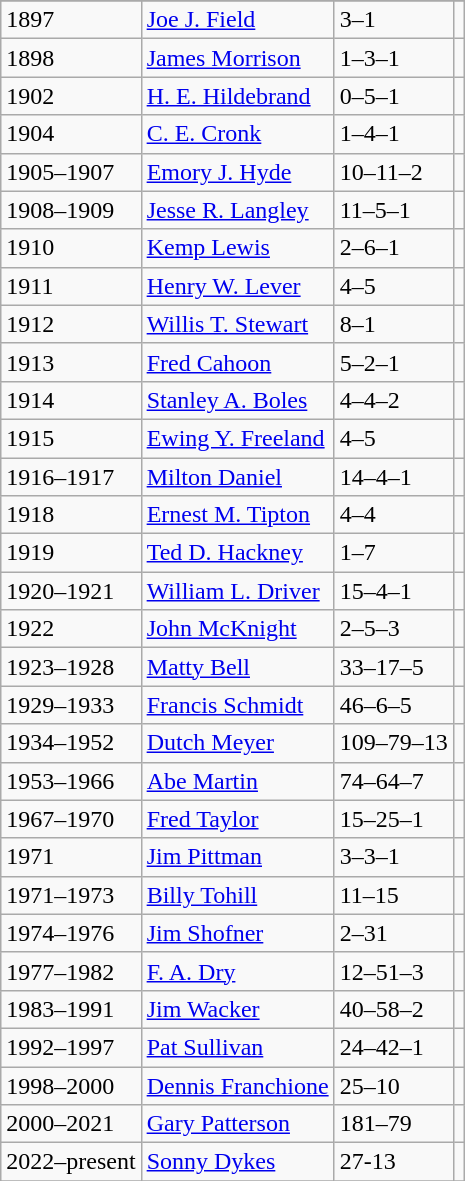<table class="wikitable">
<tr>
</tr>
<tr>
<td>1897</td>
<td><a href='#'>Joe J. Field</a></td>
<td>3–1</td>
<td></td>
</tr>
<tr>
<td>1898</td>
<td><a href='#'>James Morrison</a></td>
<td>1–3–1</td>
<td></td>
</tr>
<tr>
<td>1902</td>
<td><a href='#'>H. E. Hildebrand</a></td>
<td>0–5–1</td>
<td></td>
</tr>
<tr>
<td>1904</td>
<td><a href='#'>C. E. Cronk</a></td>
<td>1–4–1</td>
<td></td>
</tr>
<tr>
<td>1905–1907</td>
<td><a href='#'>Emory J. Hyde</a></td>
<td>10–11–2</td>
<td></td>
</tr>
<tr>
<td>1908–1909</td>
<td><a href='#'>Jesse R. Langley</a></td>
<td>11–5–1</td>
<td></td>
</tr>
<tr>
<td>1910</td>
<td><a href='#'>Kemp Lewis</a></td>
<td>2–6–1</td>
<td></td>
</tr>
<tr>
<td>1911</td>
<td><a href='#'>Henry W. Lever</a></td>
<td>4–5</td>
<td></td>
</tr>
<tr>
<td>1912</td>
<td><a href='#'>Willis T. Stewart</a></td>
<td>8–1</td>
<td></td>
</tr>
<tr>
<td>1913</td>
<td><a href='#'>Fred Cahoon</a></td>
<td>5–2–1</td>
<td></td>
</tr>
<tr>
<td>1914</td>
<td><a href='#'>Stanley A. Boles</a></td>
<td>4–4–2</td>
<td></td>
</tr>
<tr>
<td>1915</td>
<td><a href='#'>Ewing Y. Freeland</a></td>
<td>4–5</td>
<td></td>
</tr>
<tr>
<td>1916–1917</td>
<td><a href='#'>Milton Daniel</a></td>
<td>14–4–1</td>
<td></td>
</tr>
<tr>
<td>1918</td>
<td><a href='#'>Ernest M. Tipton</a></td>
<td>4–4</td>
<td></td>
</tr>
<tr>
<td>1919</td>
<td><a href='#'>Ted D. Hackney</a></td>
<td>1–7</td>
<td></td>
</tr>
<tr>
<td>1920–1921</td>
<td><a href='#'>William L. Driver</a></td>
<td>15–4–1</td>
<td></td>
</tr>
<tr>
<td>1922</td>
<td><a href='#'>John McKnight</a></td>
<td>2–5–3</td>
<td></td>
</tr>
<tr ">
<td>1923–1928</td>
<td><a href='#'>Matty Bell</a></td>
<td>33–17–5</td>
<td></td>
</tr>
<tr>
<td>1929–1933</td>
<td><a href='#'>Francis Schmidt</a></td>
<td>46–6–5</td>
<td></td>
</tr>
<tr>
<td>1934–1952</td>
<td><a href='#'>Dutch Meyer</a></td>
<td>109–79–13</td>
<td></td>
</tr>
<tr>
<td>1953–1966</td>
<td><a href='#'>Abe Martin</a></td>
<td>74–64–7</td>
<td></td>
</tr>
<tr>
<td>1967–1970</td>
<td><a href='#'>Fred Taylor</a></td>
<td>15–25–1</td>
<td></td>
</tr>
<tr>
<td>1971</td>
<td><a href='#'>Jim Pittman</a></td>
<td>3–3–1</td>
<td></td>
</tr>
<tr>
<td>1971–1973</td>
<td><a href='#'>Billy Tohill</a></td>
<td>11–15</td>
<td></td>
</tr>
<tr>
<td>1974–1976</td>
<td><a href='#'>Jim Shofner</a></td>
<td>2–31</td>
<td></td>
</tr>
<tr>
<td>1977–1982</td>
<td><a href='#'>F. A. Dry</a></td>
<td>12–51–3</td>
<td></td>
</tr>
<tr>
<td>1983–1991</td>
<td><a href='#'>Jim Wacker</a></td>
<td>40–58–2</td>
<td></td>
</tr>
<tr>
<td>1992–1997</td>
<td><a href='#'>Pat Sullivan</a></td>
<td>24–42–1</td>
<td></td>
</tr>
<tr>
<td>1998–2000</td>
<td><a href='#'>Dennis Franchione</a></td>
<td>25–10</td>
<td></td>
</tr>
<tr>
<td>2000–2021</td>
<td><a href='#'>Gary Patterson</a></td>
<td>181–79</td>
<td></td>
</tr>
<tr>
<td>2022–present</td>
<td><a href='#'>Sonny Dykes</a></td>
<td>27-13</td>
<td></td>
</tr>
<tr>
</tr>
</table>
